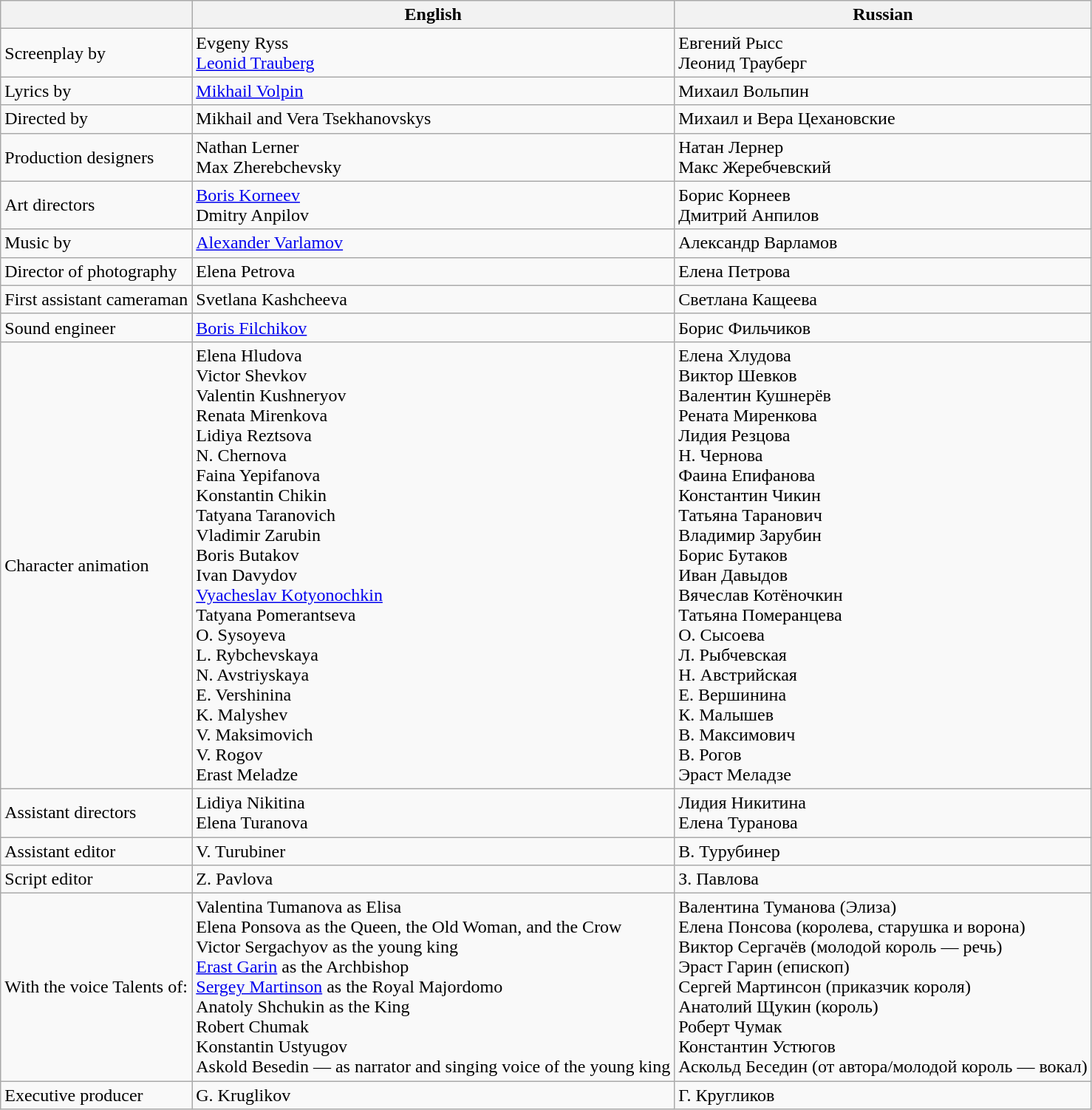<table class="wikitable">
<tr>
<th></th>
<th>English</th>
<th>Russian</th>
</tr>
<tr>
<td>Screenplay by</td>
<td>Evgeny Ryss<br><a href='#'>Leonid Trauberg</a></td>
<td>Евгений Рысс<br>Леонид Трауберг</td>
</tr>
<tr>
<td>Lyrics by</td>
<td><a href='#'>Mikhail Volpin</a></td>
<td>Михаил Вольпин</td>
</tr>
<tr>
<td>Directed by</td>
<td>Mikhail and Vera Tsekhanovskys</td>
<td>Михаил и Вера Цехановские</td>
</tr>
<tr>
<td>Production designers</td>
<td>Nathan Lerner<br>Max Zherebchevsky</td>
<td>Натан Лернер<br>Макс Жеребчевский</td>
</tr>
<tr>
<td>Art directors</td>
<td><a href='#'>Boris Korneev</a><br>Dmitry Anpilov</td>
<td>Борис Корнеев<br>Дмитрий Анпилов</td>
</tr>
<tr>
<td>Music by</td>
<td><a href='#'>Alexander Varlamov</a></td>
<td>Александр Варламов</td>
</tr>
<tr>
<td>Director of photography</td>
<td>Elena Petrova</td>
<td>Елена Петрова</td>
</tr>
<tr>
<td>First assistant cameraman</td>
<td>Svetlana Kashcheeva</td>
<td>Светлана Кащеева</td>
</tr>
<tr>
<td>Sound engineer</td>
<td><a href='#'>Boris Filchikov</a></td>
<td>Борис Фильчиков</td>
</tr>
<tr>
<td>Character animation</td>
<td>Elena Hludova<br>Victor Shevkov<br>Valentin Kushneryov<br>Renata Mirenkova<br>Lidiya Reztsova<br>N. Chernova<br>Faina Yepifanova<br>Konstantin Chikin<br>Tatyana Taranovich<br>Vladimir Zarubin<br>Boris Butakov<br>Ivan Davydov<br><a href='#'>Vyacheslav Kotyonochkin</a><br>Tatyana Pomerantseva<br>O. Sysoyeva<br>L. Rybchevskaya<br>N. Avstriyskaya<br>E. Vershinina<br>K. Malyshev<br>V. Maksimovich<br>V. Rogov<br>Erast Meladze</td>
<td>Елена Хлудова<br>Виктор Шевков<br>Валентин Кушнерёв<br>Рената Миренкова<br>Лидия Резцова<br>Н. Чернова<br>Фаина Епифанова<br>Константин Чикин<br>Татьяна Таранович<br>Владимир Зарубин<br>Борис Бутаков<br>Иван Давыдов<br>Вячеслав Котёночкин<br>Татьяна Померанцева<br>О. Сысоева<br>Л. Рыбчевская<br>Н. Австрийская<br>Е. Вершинина<br>К. Малышев<br>В. Максимович<br>В. Рогов<br>Эраст Меладзе</td>
</tr>
<tr>
<td>Assistant directors</td>
<td>Lidiya Nikitina<br>Elena Turanova</td>
<td>Лидия Никитина<br>Елена Туранова</td>
</tr>
<tr>
<td>Assistant editor</td>
<td>V. Turubiner</td>
<td>В. Турубинер</td>
</tr>
<tr>
<td>Script editor</td>
<td>Z. Pavlova</td>
<td>З. Павлова</td>
</tr>
<tr>
<td>With the voice Talents of:</td>
<td>Valentina Tumanova as Elisa<br>Elena Ponsova as the Queen, the Old Woman, and the Crow<br>Victor Sergachyov as the young king <br><a href='#'>Erast Garin</a> as the Archbishop<br><a href='#'>Sergey Martinson</a> as the Royal Majordomo <br>Anatoly Shchukin as the King<br>Robert Chumak<br>Konstantin Ustyugov<br>Askold Besedin — as narrator and singing voice of the young king</td>
<td>Валентина Туманова (Элиза)<br>Елена Понсова (королева, старушка и ворона)<br>Виктор Сергачёв (молодой король — речь)<br>Эраст Гарин (епископ)<br>Сергей Мартинсон (приказчик короля)<br>Анатолий Щукин (король)<br>Роберт Чумак<br>Константин Устюгов<br>Аскольд Беседин (от автора/молодой король — вокал)</td>
</tr>
<tr>
<td>Executive producer</td>
<td>G. Kruglikov</td>
<td>Г. Кругликов</td>
</tr>
</table>
